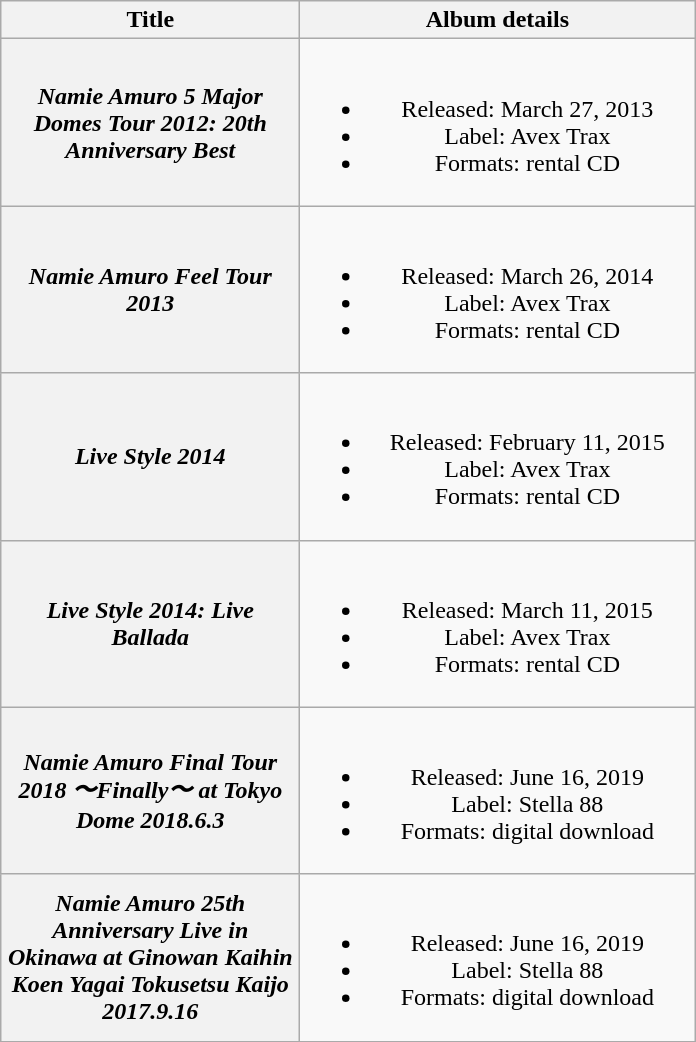<table class="wikitable plainrowheaders" style="text-align:center;">
<tr>
<th style="width:12em;">Title</th>
<th style="width:16em;">Album details</th>
</tr>
<tr>
<th scope="row"><em>Namie Amuro 5 Major Domes Tour 2012: 20th Anniversary Best</em></th>
<td><br><ul><li>Released: March 27, 2013</li><li>Label: Avex Trax</li><li>Formats: rental CD</li></ul></td>
</tr>
<tr>
<th scope="row"><em>Namie Amuro Feel Tour 2013</em></th>
<td><br><ul><li>Released: March 26, 2014</li><li>Label: Avex Trax</li><li>Formats: rental CD</li></ul></td>
</tr>
<tr>
<th scope="row"><em>Live Style 2014</em></th>
<td><br><ul><li>Released: February 11, 2015</li><li>Label: Avex Trax</li><li>Formats: rental CD</li></ul></td>
</tr>
<tr>
<th scope="row"><em>Live Style 2014: Live Ballada</em></th>
<td><br><ul><li>Released: March 11, 2015</li><li>Label: Avex Trax</li><li>Formats: rental CD</li></ul></td>
</tr>
<tr>
<th scope="row"><em>Namie Amuro Final Tour 2018 〜Finally〜 at Tokyo Dome 2018.6.3</em></th>
<td><br><ul><li>Released: June 16, 2019</li><li>Label: Stella 88</li><li>Formats: digital download</li></ul></td>
</tr>
<tr>
<th scope="row"><em>Namie Amuro 25th Anniversary Live in Okinawa at Ginowan Kaihin Koen Yagai Tokusetsu Kaijo 2017.9.16</em></th>
<td><br><ul><li>Released: June 16, 2019</li><li>Label: Stella 88</li><li>Formats: digital download</li></ul></td>
</tr>
</table>
